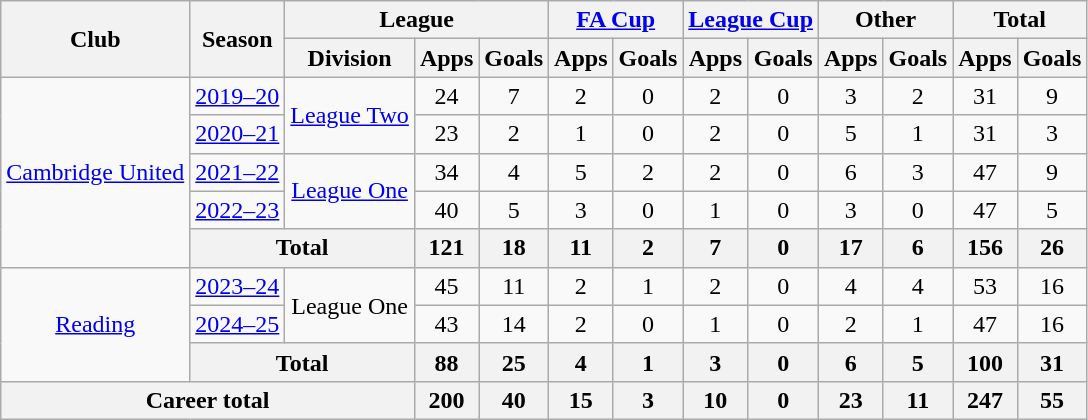<table class=wikitable style="text-align:center">
<tr>
<th rowspan=2>Club</th>
<th rowspan=2>Season</th>
<th colspan=3>League</th>
<th colspan=2><a href='#'>FA Cup</a></th>
<th colspan=2><a href='#'>League Cup</a></th>
<th colspan=2>Other</th>
<th colspan=2>Total</th>
</tr>
<tr>
<th>Division</th>
<th>Apps</th>
<th>Goals</th>
<th>Apps</th>
<th>Goals</th>
<th>Apps</th>
<th>Goals</th>
<th>Apps</th>
<th>Goals</th>
<th>Apps</th>
<th>Goals</th>
</tr>
<tr>
<td rowspan=5><a href='#'>Cambridge United</a></td>
<td><a href='#'>2019–20</a></td>
<td rowspan="2"><a href='#'>League Two</a></td>
<td>24</td>
<td>7</td>
<td>2</td>
<td>0</td>
<td>2</td>
<td>0</td>
<td>3</td>
<td>2</td>
<td>31</td>
<td>9</td>
</tr>
<tr>
<td><a href='#'>2020–21</a></td>
<td>23</td>
<td>2</td>
<td>1</td>
<td>0</td>
<td>2</td>
<td>0</td>
<td>5</td>
<td>1</td>
<td>31</td>
<td>3</td>
</tr>
<tr>
<td><a href='#'>2021–22</a></td>
<td rowspan="2"><a href='#'>League One</a></td>
<td>34</td>
<td>4</td>
<td>5</td>
<td>2</td>
<td>2</td>
<td>0</td>
<td>6</td>
<td>3</td>
<td>47</td>
<td>9</td>
</tr>
<tr>
<td><a href='#'>2022–23</a></td>
<td>40</td>
<td>5</td>
<td>3</td>
<td>0</td>
<td>1</td>
<td>0</td>
<td>3</td>
<td>0</td>
<td>47</td>
<td>5</td>
</tr>
<tr>
<th colspan=2>Total</th>
<th>121</th>
<th>18</th>
<th>11</th>
<th>2</th>
<th>7</th>
<th>0</th>
<th>17</th>
<th>6</th>
<th>156</th>
<th>26</th>
</tr>
<tr>
<td rowspan=3><a href='#'>Reading</a></td>
<td><a href='#'>2023–24</a></td>
<td rowspan="2">League One</td>
<td>45</td>
<td>11</td>
<td>2</td>
<td>1</td>
<td>2</td>
<td>0</td>
<td>4</td>
<td>4</td>
<td>53</td>
<td>16</td>
</tr>
<tr>
<td><a href='#'>2024–25</a></td>
<td>43</td>
<td>14</td>
<td>2</td>
<td>0</td>
<td>1</td>
<td>0</td>
<td>2</td>
<td>1</td>
<td>47</td>
<td>16</td>
</tr>
<tr>
<th colspan=2>Total</th>
<th>88</th>
<th>25</th>
<th>4</th>
<th>1</th>
<th>3</th>
<th>0</th>
<th>6</th>
<th>5</th>
<th>100</th>
<th>31</th>
</tr>
<tr>
<th colspan=3>Career total</th>
<th>200</th>
<th>40</th>
<th>15</th>
<th>3</th>
<th>10</th>
<th>0</th>
<th>23</th>
<th>11</th>
<th>247</th>
<th>55</th>
</tr>
</table>
